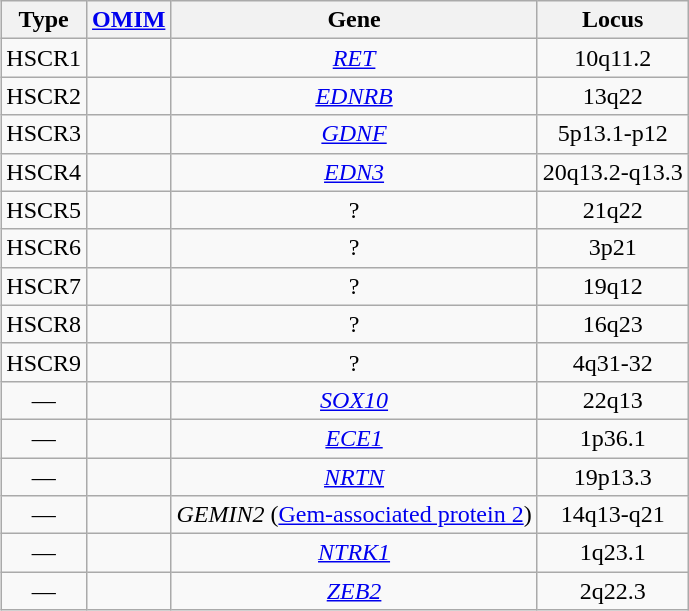<table class="wikitable" style = "float: right; margin-left:15px; text-align:center">
<tr>
<th>Type</th>
<th><a href='#'>OMIM</a></th>
<th>Gene</th>
<th>Locus</th>
</tr>
<tr>
<td>HSCR1</td>
<td></td>
<td><a href='#'><em>RET</em></a></td>
<td>10q11.2</td>
</tr>
<tr>
<td>HSCR2</td>
<td></td>
<td><em><a href='#'>EDNRB</a></em></td>
<td>13q22</td>
</tr>
<tr>
<td>HSCR3</td>
<td></td>
<td><em><a href='#'>GDNF</a></em></td>
<td>5p13.1-p12</td>
</tr>
<tr>
<td>HSCR4</td>
<td></td>
<td><em><a href='#'>EDN3</a></em></td>
<td>20q13.2-q13.3</td>
</tr>
<tr>
<td>HSCR5</td>
<td></td>
<td>?</td>
<td>21q22</td>
</tr>
<tr>
<td>HSCR6</td>
<td></td>
<td>?</td>
<td>3p21</td>
</tr>
<tr>
<td>HSCR7</td>
<td></td>
<td>?</td>
<td>19q12</td>
</tr>
<tr>
<td>HSCR8</td>
<td></td>
<td>?</td>
<td>16q23</td>
</tr>
<tr>
<td>HSCR9</td>
<td></td>
<td>?</td>
<td>4q31-32</td>
</tr>
<tr>
<td>—</td>
<td></td>
<td><em><a href='#'>SOX10</a></em></td>
<td>22q13</td>
</tr>
<tr>
<td>—</td>
<td></td>
<td><a href='#'><em>ECE1</em></a></td>
<td>1p36.1</td>
</tr>
<tr>
<td>—</td>
<td></td>
<td><em><a href='#'>NRTN</a></em></td>
<td>19p13.3</td>
</tr>
<tr>
<td>—</td>
<td></td>
<td><em>GEMIN2</em> (<a href='#'>Gem-associated protein 2</a>)</td>
<td>14q13-q21</td>
</tr>
<tr>
<td>—</td>
<td></td>
<td><em><a href='#'>NTRK1</a></em></td>
<td>1q23.1</td>
</tr>
<tr>
<td>—</td>
<td></td>
<td><em><a href='#'>ZEB2</a></em></td>
<td>2q22.3</td>
</tr>
</table>
